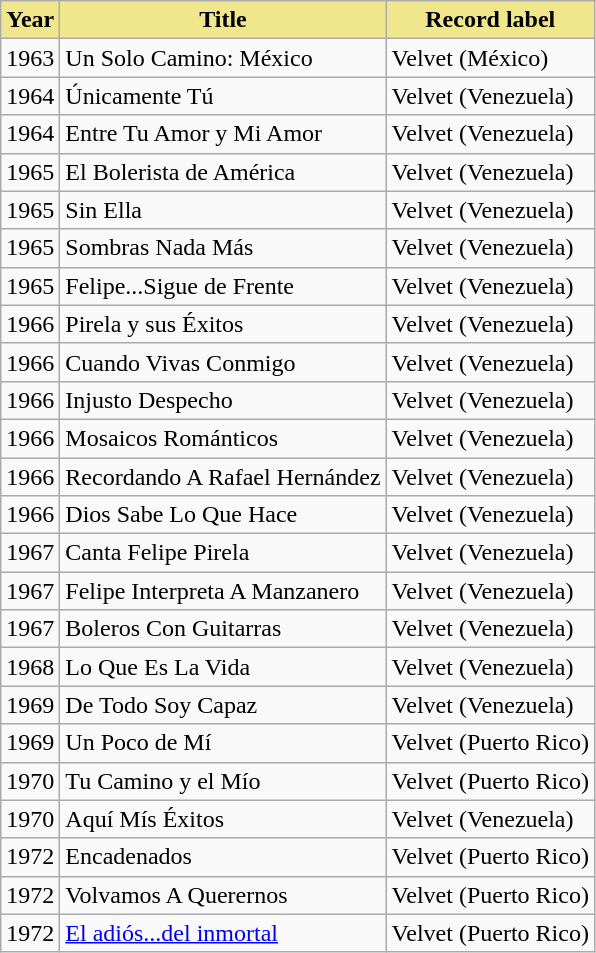<table class="wikitable">
<tr>
<td style="background:Khaki; color:black" align=center><strong>Year</strong></td>
<td style="background:Khaki; color:black" align=center><strong>Title</strong></td>
<td style="background:Khaki; color:black" align=center><strong>Record label</strong></td>
</tr>
<tr>
<td>1963</td>
<td>Un Solo Camino: México</td>
<td>Velvet (México)</td>
</tr>
<tr>
<td>1964</td>
<td>Únicamente Tú</td>
<td>Velvet (Venezuela)</td>
</tr>
<tr>
<td>1964</td>
<td>Entre Tu Amor y Mi Amor</td>
<td>Velvet (Venezuela)</td>
</tr>
<tr>
<td>1965</td>
<td>El Bolerista de América</td>
<td>Velvet (Venezuela)</td>
</tr>
<tr>
<td>1965</td>
<td>Sin Ella</td>
<td>Velvet (Venezuela)</td>
</tr>
<tr>
<td>1965</td>
<td>Sombras Nada Más</td>
<td>Velvet (Venezuela)</td>
</tr>
<tr>
<td>1965</td>
<td>Felipe...Sigue de Frente</td>
<td>Velvet (Venezuela)</td>
</tr>
<tr>
<td>1966</td>
<td>Pirela y sus Éxitos</td>
<td>Velvet (Venezuela)</td>
</tr>
<tr>
<td>1966</td>
<td>Cuando Vivas Conmigo</td>
<td>Velvet (Venezuela)</td>
</tr>
<tr>
<td>1966</td>
<td>Injusto Despecho</td>
<td>Velvet (Venezuela)</td>
</tr>
<tr>
<td>1966</td>
<td>Mosaicos Románticos</td>
<td>Velvet (Venezuela)</td>
</tr>
<tr>
<td>1966</td>
<td>Recordando A Rafael Hernández</td>
<td>Velvet (Venezuela)</td>
</tr>
<tr>
<td>1966</td>
<td>Dios Sabe Lo Que Hace</td>
<td>Velvet (Venezuela)</td>
</tr>
<tr>
<td>1967</td>
<td>Canta Felipe Pirela</td>
<td>Velvet (Venezuela)</td>
</tr>
<tr>
<td>1967</td>
<td>Felipe Interpreta A Manzanero</td>
<td>Velvet (Venezuela)</td>
</tr>
<tr>
<td>1967</td>
<td>Boleros Con Guitarras</td>
<td>Velvet (Venezuela)</td>
</tr>
<tr>
<td>1968</td>
<td>Lo Que Es La Vida</td>
<td>Velvet (Venezuela)</td>
</tr>
<tr>
<td>1969</td>
<td>De Todo Soy Capaz</td>
<td>Velvet (Venezuela)</td>
</tr>
<tr>
<td>1969</td>
<td>Un Poco de Mí</td>
<td>Velvet (Puerto Rico)</td>
</tr>
<tr>
<td>1970</td>
<td>Tu Camino y el Mío</td>
<td>Velvet (Puerto Rico)</td>
</tr>
<tr>
<td>1970</td>
<td>Aquí Mís Éxitos</td>
<td>Velvet (Venezuela)</td>
</tr>
<tr>
<td>1972</td>
<td>Encadenados</td>
<td>Velvet (Puerto Rico)</td>
</tr>
<tr>
<td>1972</td>
<td>Volvamos A Querernos</td>
<td>Velvet (Puerto Rico)</td>
</tr>
<tr>
<td>1972</td>
<td><a href='#'>El adiós...del inmortal</a></td>
<td>Velvet (Puerto Rico)</td>
</tr>
</table>
